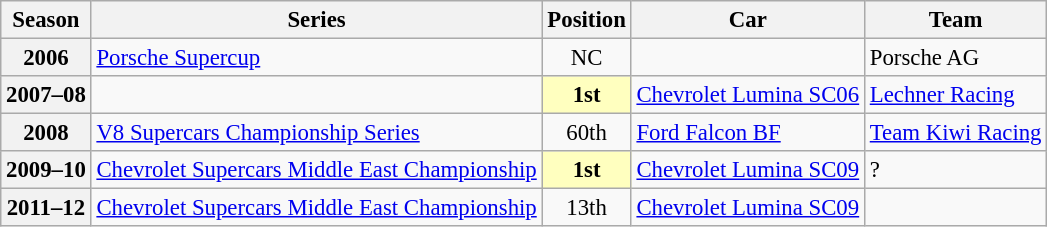<table class="wikitable" style="font-size: 95%;">
<tr>
<th>Season</th>
<th>Series</th>
<th>Position</th>
<th>Car</th>
<th>Team</th>
</tr>
<tr>
<th>2006</th>
<td><a href='#'>Porsche Supercup</a></td>
<td align="center">NC</td>
<td></td>
<td>Porsche AG</td>
</tr>
<tr>
<th>2007–08</th>
<td></td>
<td align="center" style="background:#FFFFBF;"><strong>1st</strong></td>
<td><a href='#'>Chevrolet Lumina SC06</a></td>
<td><a href='#'>Lechner Racing</a></td>
</tr>
<tr>
<th>2008</th>
<td><a href='#'>V8 Supercars Championship Series</a></td>
<td align="center">60th</td>
<td><a href='#'>Ford Falcon BF</a></td>
<td><a href='#'>Team Kiwi Racing</a></td>
</tr>
<tr>
<th>2009–10</th>
<td><a href='#'>Chevrolet Supercars Middle East Championship</a></td>
<td align="center" style="background:#FFFFBF;"><strong>1st</strong></td>
<td><a href='#'>Chevrolet Lumina SC09</a></td>
<td>?</td>
</tr>
<tr>
<th>2011–12</th>
<td><a href='#'>Chevrolet Supercars Middle East Championship</a></td>
<td align="center">13th</td>
<td><a href='#'>Chevrolet Lumina SC09</a></td>
<td></td>
</tr>
</table>
